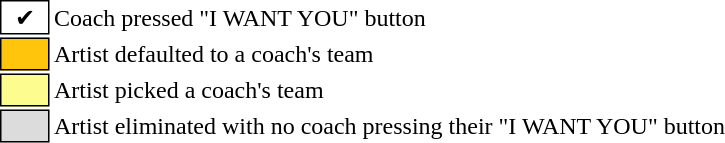<table class="toccolours" style="font-size: 100%; white-space: nowrap;">
<tr>
<td style="background:#ffffff; border:1px solid black;">  ✔  </td>
<td>Coach pressed "I WANT YOU" button</td>
</tr>
<tr>
<td style="background:#ffc40c; border:1px solid black;">      </td>
<td>Artist defaulted to a coach's team</td>
</tr>
<tr>
<td style="background:#fdfc8f; border:1px solid black;">      </td>
<td style="padding-right: 8px">Artist picked a coach's team</td>
</tr>
<tr>
<td style="background:#dcdcdc; border:1px solid black;">      </td>
<td>Artist eliminated with no coach pressing their "I WANT YOU" button</td>
</tr>
<tr>
</tr>
</table>
